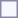<table style="border:1px solid #8888aa; background-color:#f7f8ff; padding:5px; font-size:95%; margin: 0px 12px 12px 0px;">
</table>
